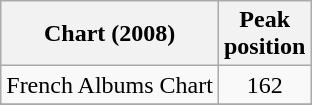<table class="wikitable">
<tr>
<th>Chart (2008)</th>
<th>Peak<br>position</th>
</tr>
<tr>
<td>French Albums Chart</td>
<td align="center">162</td>
</tr>
<tr>
</tr>
</table>
